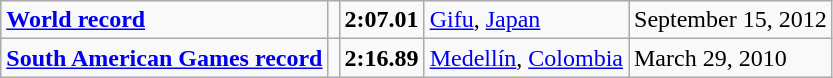<table class="wikitable">
<tr>
<td><strong><a href='#'>World record</a></strong></td>
<td></td>
<td><strong>2:07.01</strong></td>
<td><a href='#'>Gifu</a>, <a href='#'>Japan</a></td>
<td>September 15, 2012</td>
</tr>
<tr>
<td><strong><a href='#'>South American Games record</a></strong></td>
<td></td>
<td><strong>2:16.89</strong></td>
<td><a href='#'>Medellín</a>, <a href='#'>Colombia</a></td>
<td>March 29, 2010</td>
</tr>
</table>
